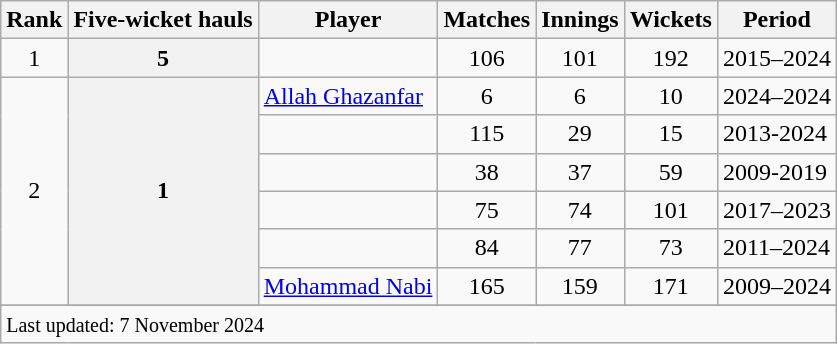<table class="wikitable plainrowheaders sortable">
<tr>
<th scope=col>Rank</th>
<th scope=col>Five-wicket hauls</th>
<th scope=col>Player</th>
<th scope=col>Matches</th>
<th scope=col>Innings</th>
<th scope=col>Wickets</th>
<th scope=col>Period</th>
</tr>
<tr>
<td align=center>1</td>
<th scope=row style=text-align:center;>5</th>
<td></td>
<td align=center>106</td>
<td align=center>101</td>
<td align=center>192</td>
<td>2015–2024</td>
</tr>
<tr>
<td align=center rowspan=6>2</td>
<th scope=row style=text-align:center; rowspan=6>1</th>
<td><a href='#'>Allah Ghazanfar</a></td>
<td align=center>6</td>
<td align=center>6</td>
<td align=center>10</td>
<td>2024–2024</td>
</tr>
<tr>
<td></td>
<td align=center>115</td>
<td align=center>29</td>
<td align=center>15</td>
<td>2013-2024</td>
</tr>
<tr>
<td></td>
<td align=center>38</td>
<td align=center>37</td>
<td align=center>59</td>
<td>2009-2019</td>
</tr>
<tr>
<td></td>
<td align=center>75</td>
<td align=center>74</td>
<td align=center>101</td>
<td>2017–2023</td>
</tr>
<tr>
<td></td>
<td align=center>84</td>
<td align=center>77</td>
<td align=center>73</td>
<td>2011–2024</td>
</tr>
<tr>
<td><a href='#'>Mohammad Nabi</a></td>
<td align=center>165</td>
<td align=center>159</td>
<td align=center>171</td>
<td>2009–2024</td>
</tr>
<tr>
</tr>
<tr class=sortbottom>
<td colspan=7><small>Last updated: 7 November 2024</small></td>
</tr>
</table>
